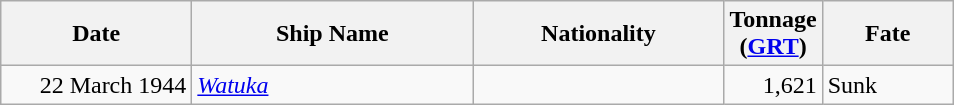<table class="wikitable sortable">
<tr>
<th width="120px">Date</th>
<th width="180px">Ship Name</th>
<th width="160px">Nationality</th>
<th width="25px">Tonnage<br>(<a href='#'>GRT</a>)</th>
<th width="80px">Fate</th>
</tr>
<tr>
<td align="right">22 March 1944</td>
<td align="left"><a href='#'><em>Watuka</em></a></td>
<td align="left"></td>
<td align="right">1,621</td>
<td align="left">Sunk</td>
</tr>
</table>
